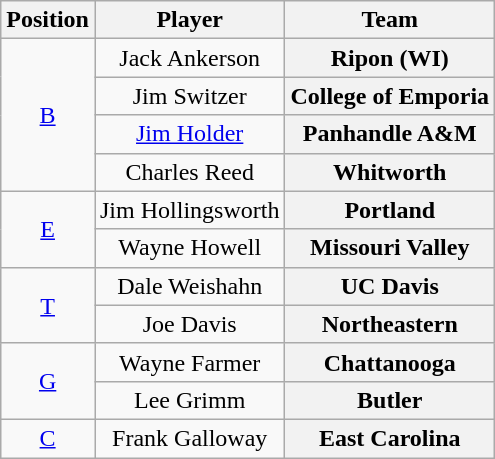<table class="wikitable">
<tr>
<th>Position</th>
<th>Player</th>
<th>Team</th>
</tr>
<tr style="text-align:center;">
<td rowspan="4"><a href='#'>B</a></td>
<td>Jack Ankerson</td>
<th Style = >Ripon (WI)</th>
</tr>
<tr style="text-align:center;">
<td>Jim Switzer</td>
<th Style = >College of Emporia</th>
</tr>
<tr style="text-align:center;">
<td><a href='#'>Jim Holder</a></td>
<th Style = >Panhandle A&M</th>
</tr>
<tr style="text-align:center;">
<td>Charles Reed</td>
<th Style = >Whitworth</th>
</tr>
<tr style="text-align:center;">
<td rowspan="2"><a href='#'>E</a></td>
<td>Jim Hollingsworth</td>
<th Style = >Portland</th>
</tr>
<tr style="text-align:center;">
<td>Wayne Howell</td>
<th Style = >Missouri Valley</th>
</tr>
<tr style="text-align:center;">
<td rowspan="2"><a href='#'>T</a></td>
<td>Dale Weishahn</td>
<th Style = >UC Davis</th>
</tr>
<tr style="text-align:center;">
<td>Joe Davis</td>
<th Style = >Northeastern</th>
</tr>
<tr style="text-align:center;">
<td rowspan="2"><a href='#'>G</a></td>
<td>Wayne Farmer</td>
<th Style = >Chattanooga</th>
</tr>
<tr style="text-align:center;">
<td>Lee Grimm</td>
<th Style = >Butler</th>
</tr>
<tr style="text-align:center;">
<td><a href='#'>C</a></td>
<td>Frank Galloway</td>
<th Style = >East Carolina</th>
</tr>
</table>
